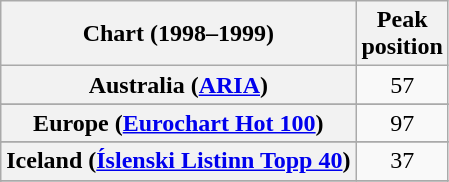<table class="wikitable sortable plainrowheaders" style="text-align:center">
<tr>
<th scope="col">Chart (1998–1999)</th>
<th scope="col">Peak<br>position</th>
</tr>
<tr>
<th scope="row">Australia (<a href='#'>ARIA</a>)</th>
<td>57</td>
</tr>
<tr>
</tr>
<tr>
</tr>
<tr>
<th scope="row">Europe (<a href='#'>Eurochart Hot 100</a>)</th>
<td>97</td>
</tr>
<tr>
</tr>
<tr>
<th scope="row">Iceland (<a href='#'>Íslenski Listinn Topp 40</a>)</th>
<td>37</td>
</tr>
<tr>
</tr>
<tr>
</tr>
<tr>
</tr>
<tr>
</tr>
<tr>
</tr>
<tr>
</tr>
<tr>
</tr>
</table>
